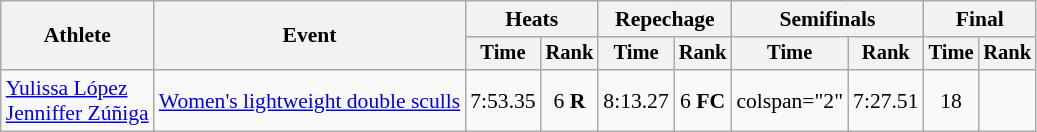<table class="wikitable" style="font-size:90%">
<tr>
<th rowspan="2">Athlete</th>
<th rowspan="2">Event</th>
<th colspan="2">Heats</th>
<th colspan="2">Repechage</th>
<th colspan="2">Semifinals</th>
<th colspan="2">Final</th>
</tr>
<tr style="font-size:95%">
<th>Time</th>
<th>Rank</th>
<th>Time</th>
<th>Rank</th>
<th>Time</th>
<th>Rank</th>
<th>Time</th>
<th>Rank</th>
</tr>
<tr align=center>
<td align=left><a href='#'>Yulissa López</a><br><a href='#'>Jenniffer Zúñiga</a></td>
<td align=left><a href='#'>Women's lightweight double sculls</a></td>
<td>7:53.35</td>
<td>6 <strong>R</strong></td>
<td>8:13.27</td>
<td>6 <strong>FC</strong></td>
<td>colspan="2" </td>
<td>7:27.51</td>
<td>18</td>
</tr>
</table>
